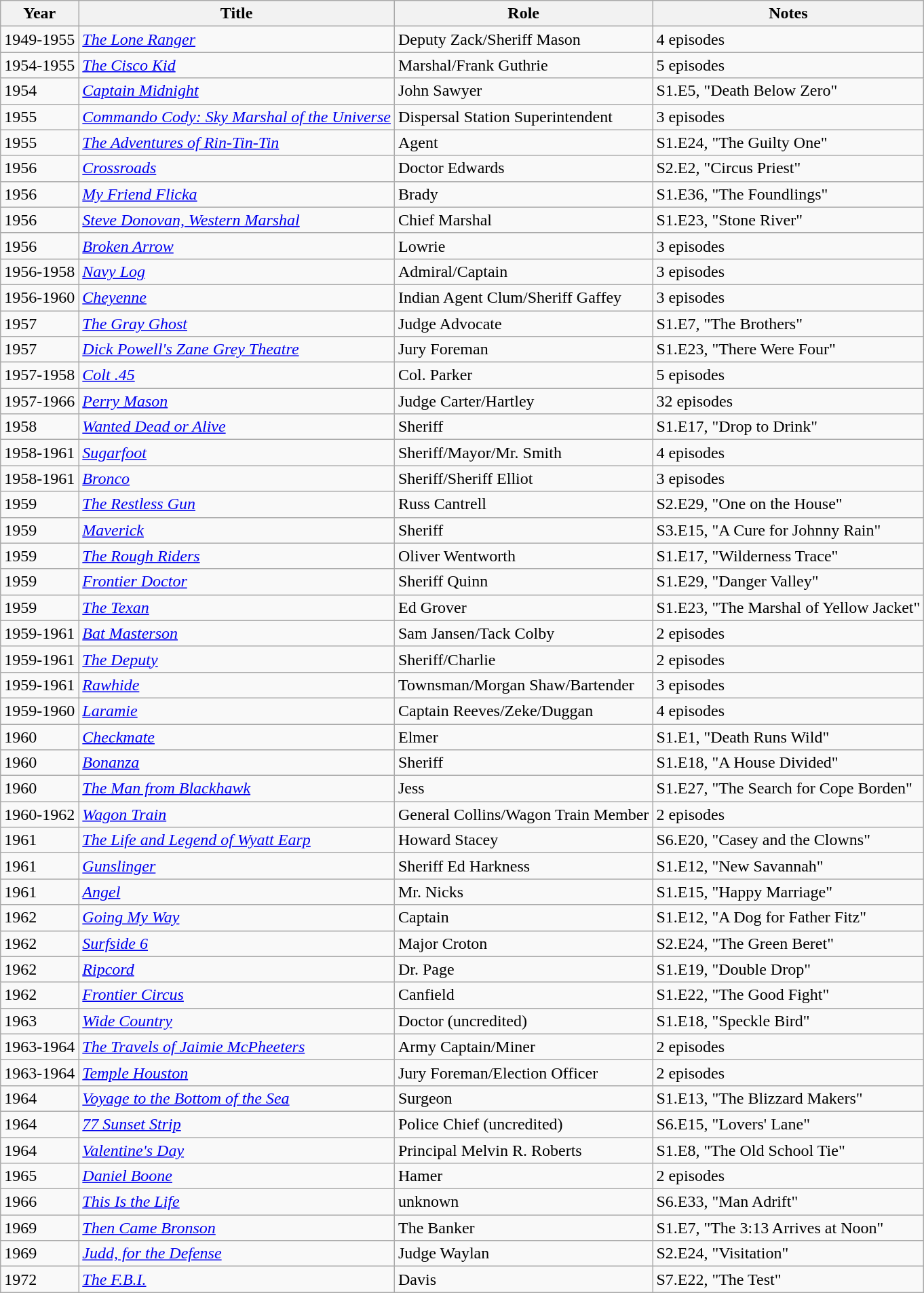<table class="wikitable">
<tr>
<th>Year</th>
<th>Title</th>
<th>Role</th>
<th>Notes</th>
</tr>
<tr>
<td>1949-1955</td>
<td><em><a href='#'>The Lone Ranger</a></em></td>
<td>Deputy Zack/Sheriff Mason</td>
<td>4 episodes</td>
</tr>
<tr>
<td>1954-1955</td>
<td><em><a href='#'>The Cisco Kid</a></em></td>
<td>Marshal/Frank Guthrie</td>
<td>5 episodes</td>
</tr>
<tr>
<td>1954</td>
<td><em><a href='#'>Captain Midnight</a></em></td>
<td>John Sawyer</td>
<td>S1.E5, "Death Below Zero"</td>
</tr>
<tr>
<td>1955</td>
<td><em><a href='#'>Commando Cody: Sky Marshal of the Universe</a></em></td>
<td>Dispersal Station Superintendent</td>
<td>3 episodes</td>
</tr>
<tr>
<td>1955</td>
<td><em><a href='#'>The Adventures of Rin-Tin-Tin</a></em></td>
<td>Agent</td>
<td>S1.E24, "The Guilty One"</td>
</tr>
<tr>
<td>1956</td>
<td><em><a href='#'>Crossroads</a></em></td>
<td>Doctor Edwards</td>
<td>S2.E2, "Circus Priest"</td>
</tr>
<tr>
<td>1956</td>
<td><em><a href='#'>My Friend Flicka</a></em></td>
<td>Brady</td>
<td>S1.E36, "The Foundlings"</td>
</tr>
<tr>
<td>1956</td>
<td><em><a href='#'>Steve Donovan, Western Marshal</a></em></td>
<td>Chief Marshal</td>
<td>S1.E23, "Stone River"</td>
</tr>
<tr>
<td>1956</td>
<td><em><a href='#'>Broken Arrow</a></em></td>
<td>Lowrie</td>
<td>3 episodes</td>
</tr>
<tr>
<td>1956-1958</td>
<td><em><a href='#'>Navy Log</a></em></td>
<td>Admiral/Captain</td>
<td>3 episodes</td>
</tr>
<tr>
<td>1956-1960</td>
<td><em><a href='#'>Cheyenne</a></em></td>
<td>Indian Agent Clum/Sheriff Gaffey</td>
<td>3 episodes</td>
</tr>
<tr>
<td>1957</td>
<td><em><a href='#'>The Gray Ghost</a></em></td>
<td>Judge Advocate</td>
<td>S1.E7, "The Brothers"</td>
</tr>
<tr>
<td>1957</td>
<td><em><a href='#'>Dick Powell's Zane Grey Theatre</a></em></td>
<td>Jury Foreman</td>
<td>S1.E23, "There Were Four"</td>
</tr>
<tr>
<td>1957-1958</td>
<td><em><a href='#'>Colt .45</a></em></td>
<td>Col. Parker</td>
<td>5 episodes</td>
</tr>
<tr>
<td>1957-1966</td>
<td><em><a href='#'>Perry Mason</a></em></td>
<td>Judge Carter/Hartley</td>
<td>32 episodes</td>
</tr>
<tr>
<td>1958</td>
<td><em><a href='#'>Wanted Dead or Alive</a></em></td>
<td>Sheriff</td>
<td>S1.E17, "Drop to Drink"</td>
</tr>
<tr>
<td>1958-1961</td>
<td><em><a href='#'>Sugarfoot</a></em></td>
<td>Sheriff/Mayor/Mr. Smith</td>
<td>4 episodes</td>
</tr>
<tr>
<td>1958-1961</td>
<td><em><a href='#'>Bronco</a></em></td>
<td>Sheriff/Sheriff Elliot</td>
<td>3 episodes</td>
</tr>
<tr>
<td>1959</td>
<td><em><a href='#'>The Restless Gun</a></em></td>
<td>Russ Cantrell</td>
<td>S2.E29, "One on the House"</td>
</tr>
<tr>
<td>1959</td>
<td><em><a href='#'>Maverick</a></em></td>
<td>Sheriff</td>
<td>S3.E15, "A Cure for Johnny Rain"</td>
</tr>
<tr>
<td>1959</td>
<td><em><a href='#'>The Rough Riders</a></em></td>
<td>Oliver Wentworth</td>
<td>S1.E17, "Wilderness Trace"</td>
</tr>
<tr>
<td>1959</td>
<td><em><a href='#'>Frontier Doctor</a></em></td>
<td>Sheriff Quinn</td>
<td>S1.E29, "Danger Valley"</td>
</tr>
<tr>
<td>1959</td>
<td><em><a href='#'>The Texan</a></em></td>
<td>Ed Grover</td>
<td>S1.E23, "The Marshal of Yellow Jacket"</td>
</tr>
<tr>
<td>1959-1961</td>
<td><em><a href='#'>Bat Masterson</a></em></td>
<td>Sam Jansen/Tack Colby</td>
<td>2 episodes</td>
</tr>
<tr>
<td>1959-1961</td>
<td><em><a href='#'>The Deputy</a></em></td>
<td>Sheriff/Charlie</td>
<td>2 episodes</td>
</tr>
<tr>
<td>1959-1961</td>
<td><em><a href='#'>Rawhide</a></em></td>
<td>Townsman/Morgan Shaw/Bartender</td>
<td>3 episodes</td>
</tr>
<tr>
<td>1959-1960</td>
<td><em><a href='#'>Laramie</a></em></td>
<td>Captain Reeves/Zeke/Duggan</td>
<td>4 episodes</td>
</tr>
<tr>
<td>1960</td>
<td><em><a href='#'>Checkmate</a></em></td>
<td>Elmer</td>
<td>S1.E1, "Death Runs Wild"</td>
</tr>
<tr>
<td>1960</td>
<td><em><a href='#'>Bonanza</a></em></td>
<td>Sheriff</td>
<td>S1.E18, "A House Divided"</td>
</tr>
<tr>
<td>1960</td>
<td><em><a href='#'>The Man from Blackhawk</a></em></td>
<td>Jess</td>
<td>S1.E27, "The Search for Cope Borden"</td>
</tr>
<tr>
<td>1960-1962</td>
<td><em><a href='#'>Wagon Train</a></em></td>
<td>General Collins/Wagon Train Member</td>
<td>2 episodes</td>
</tr>
<tr>
<td>1961</td>
<td><em><a href='#'>The Life and Legend of Wyatt Earp</a></em></td>
<td>Howard Stacey</td>
<td>S6.E20, "Casey and the Clowns"</td>
</tr>
<tr>
<td>1961</td>
<td><em><a href='#'>Gunslinger</a></em></td>
<td>Sheriff Ed Harkness</td>
<td>S1.E12, "New Savannah"</td>
</tr>
<tr>
<td>1961</td>
<td><em><a href='#'>Angel</a></em></td>
<td>Mr. Nicks</td>
<td>S1.E15, "Happy Marriage"</td>
</tr>
<tr>
<td>1962</td>
<td><em><a href='#'>Going My Way</a></em></td>
<td>Captain</td>
<td>S1.E12, "A Dog for Father Fitz"</td>
</tr>
<tr>
<td>1962</td>
<td><em><a href='#'>Surfside 6</a></em></td>
<td>Major Croton</td>
<td>S2.E24, "The Green Beret"</td>
</tr>
<tr>
<td>1962</td>
<td><em><a href='#'>Ripcord</a></em></td>
<td>Dr. Page</td>
<td>S1.E19, "Double Drop"</td>
</tr>
<tr>
<td>1962</td>
<td><em><a href='#'>Frontier Circus</a></em></td>
<td>Canfield</td>
<td>S1.E22, "The Good Fight"</td>
</tr>
<tr>
<td>1963</td>
<td><em><a href='#'>Wide Country</a></em></td>
<td>Doctor (uncredited)</td>
<td>S1.E18, "Speckle Bird"</td>
</tr>
<tr>
<td>1963-1964</td>
<td><em><a href='#'>The Travels of Jaimie McPheeters</a></em></td>
<td>Army Captain/Miner</td>
<td>2 episodes</td>
</tr>
<tr>
<td>1963-1964</td>
<td><em><a href='#'>Temple Houston</a></em></td>
<td>Jury Foreman/Election Officer</td>
<td>2 episodes</td>
</tr>
<tr>
<td>1964</td>
<td><em><a href='#'>Voyage to the Bottom of the Sea</a></em></td>
<td>Surgeon</td>
<td>S1.E13, "The Blizzard Makers"</td>
</tr>
<tr>
<td>1964</td>
<td><em><a href='#'>77 Sunset Strip</a></em></td>
<td>Police Chief (uncredited)</td>
<td>S6.E15, "Lovers' Lane"</td>
</tr>
<tr>
<td>1964</td>
<td><em><a href='#'>Valentine's Day</a></em></td>
<td>Principal Melvin R. Roberts</td>
<td>S1.E8, "The Old School Tie"</td>
</tr>
<tr>
<td>1965</td>
<td><em><a href='#'>Daniel Boone</a></em></td>
<td>Hamer</td>
<td>2 episodes</td>
</tr>
<tr>
<td>1966</td>
<td><em><a href='#'>This Is the Life</a></em></td>
<td>unknown</td>
<td>S6.E33, "Man Adrift"</td>
</tr>
<tr>
<td>1969</td>
<td><em><a href='#'>Then Came Bronson</a></em></td>
<td>The Banker</td>
<td>S1.E7, "The 3:13 Arrives at Noon"</td>
</tr>
<tr>
<td>1969</td>
<td><em><a href='#'>Judd, for the Defense</a></em></td>
<td>Judge Waylan</td>
<td>S2.E24, "Visitation"</td>
</tr>
<tr>
<td>1972</td>
<td><em><a href='#'>The F.B.I.</a></em></td>
<td>Davis</td>
<td>S7.E22, "The Test"</td>
</tr>
</table>
